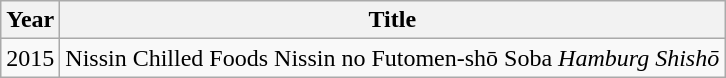<table class="wikitable">
<tr>
<th>Year</th>
<th>Title</th>
</tr>
<tr>
<td>2015</td>
<td>Nissin Chilled Foods Nissin no Futomen-shō Soba <em>Hamburg Shishō</em></td>
</tr>
</table>
